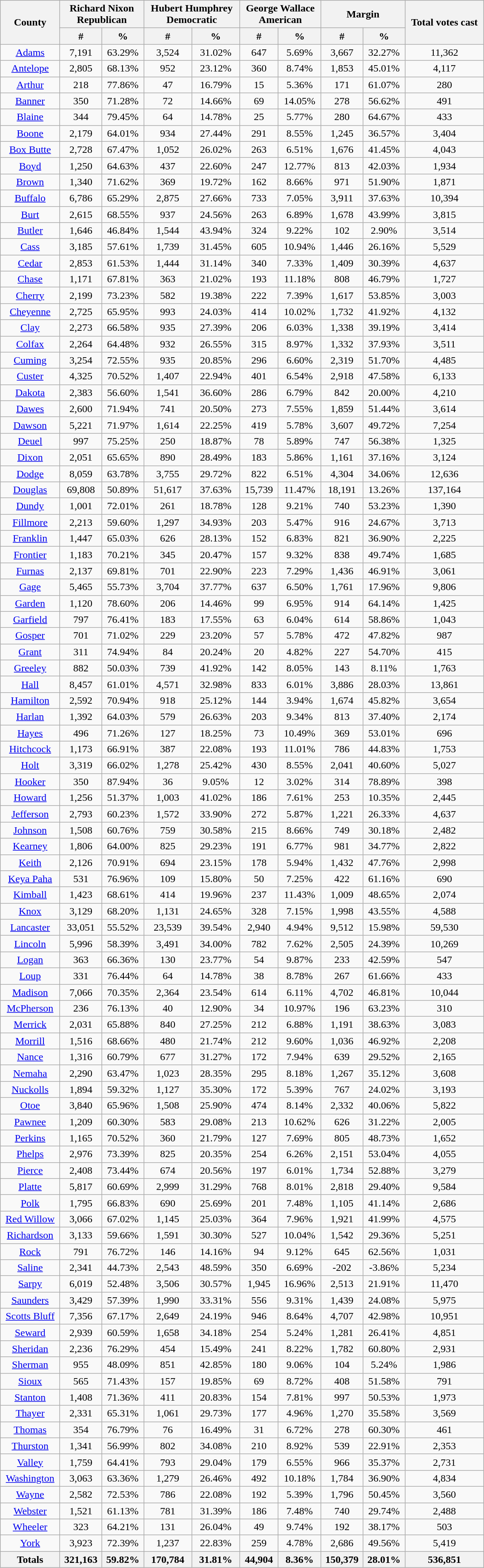<table class="wikitable sortable" width="60%">
<tr>
<th rowspan="2">County</th>
<th colspan="2">Richard Nixon<br>Republican</th>
<th colspan="2">Hubert Humphrey<br>Democratic</th>
<th colspan="2">George Wallace<br>American</th>
<th colspan="2">Margin</th>
<th rowspan="2">Total votes cast</th>
</tr>
<tr>
<th data-sort-type="number">#</th>
<th data-sort-type="number">%</th>
<th data-sort-type="number">#</th>
<th data-sort-type="number">%</th>
<th data-sort-type="number">#</th>
<th data-sort-type="number">%</th>
<th data-sort-type="number">#</th>
<th data-sort-type="number">%</th>
</tr>
<tr style="text-align:center;">
<td><a href='#'>Adams</a></td>
<td>7,191</td>
<td>63.29%</td>
<td>3,524</td>
<td>31.02%</td>
<td>647</td>
<td>5.69%</td>
<td>3,667</td>
<td>32.27%</td>
<td>11,362</td>
</tr>
<tr style="text-align:center;">
<td><a href='#'>Antelope</a></td>
<td>2,805</td>
<td>68.13%</td>
<td>952</td>
<td>23.12%</td>
<td>360</td>
<td>8.74%</td>
<td>1,853</td>
<td>45.01%</td>
<td>4,117</td>
</tr>
<tr style="text-align:center;">
<td><a href='#'>Arthur</a></td>
<td>218</td>
<td>77.86%</td>
<td>47</td>
<td>16.79%</td>
<td>15</td>
<td>5.36%</td>
<td>171</td>
<td>61.07%</td>
<td>280</td>
</tr>
<tr style="text-align:center;">
<td><a href='#'>Banner</a></td>
<td>350</td>
<td>71.28%</td>
<td>72</td>
<td>14.66%</td>
<td>69</td>
<td>14.05%</td>
<td>278</td>
<td>56.62%</td>
<td>491</td>
</tr>
<tr style="text-align:center;">
<td><a href='#'>Blaine</a></td>
<td>344</td>
<td>79.45%</td>
<td>64</td>
<td>14.78%</td>
<td>25</td>
<td>5.77%</td>
<td>280</td>
<td>64.67%</td>
<td>433</td>
</tr>
<tr style="text-align:center;">
<td><a href='#'>Boone</a></td>
<td>2,179</td>
<td>64.01%</td>
<td>934</td>
<td>27.44%</td>
<td>291</td>
<td>8.55%</td>
<td>1,245</td>
<td>36.57%</td>
<td>3,404</td>
</tr>
<tr style="text-align:center;">
<td><a href='#'>Box Butte</a></td>
<td>2,728</td>
<td>67.47%</td>
<td>1,052</td>
<td>26.02%</td>
<td>263</td>
<td>6.51%</td>
<td>1,676</td>
<td>41.45%</td>
<td>4,043</td>
</tr>
<tr style="text-align:center;">
<td><a href='#'>Boyd</a></td>
<td>1,250</td>
<td>64.63%</td>
<td>437</td>
<td>22.60%</td>
<td>247</td>
<td>12.77%</td>
<td>813</td>
<td>42.03%</td>
<td>1,934</td>
</tr>
<tr style="text-align:center;">
<td><a href='#'>Brown</a></td>
<td>1,340</td>
<td>71.62%</td>
<td>369</td>
<td>19.72%</td>
<td>162</td>
<td>8.66%</td>
<td>971</td>
<td>51.90%</td>
<td>1,871</td>
</tr>
<tr style="text-align:center;">
<td><a href='#'>Buffalo</a></td>
<td>6,786</td>
<td>65.29%</td>
<td>2,875</td>
<td>27.66%</td>
<td>733</td>
<td>7.05%</td>
<td>3,911</td>
<td>37.63%</td>
<td>10,394</td>
</tr>
<tr style="text-align:center;">
<td><a href='#'>Burt</a></td>
<td>2,615</td>
<td>68.55%</td>
<td>937</td>
<td>24.56%</td>
<td>263</td>
<td>6.89%</td>
<td>1,678</td>
<td>43.99%</td>
<td>3,815</td>
</tr>
<tr style="text-align:center;">
<td><a href='#'>Butler</a></td>
<td>1,646</td>
<td>46.84%</td>
<td>1,544</td>
<td>43.94%</td>
<td>324</td>
<td>9.22%</td>
<td>102</td>
<td>2.90%</td>
<td>3,514</td>
</tr>
<tr style="text-align:center;">
<td><a href='#'>Cass</a></td>
<td>3,185</td>
<td>57.61%</td>
<td>1,739</td>
<td>31.45%</td>
<td>605</td>
<td>10.94%</td>
<td>1,446</td>
<td>26.16%</td>
<td>5,529</td>
</tr>
<tr style="text-align:center;">
<td><a href='#'>Cedar</a></td>
<td>2,853</td>
<td>61.53%</td>
<td>1,444</td>
<td>31.14%</td>
<td>340</td>
<td>7.33%</td>
<td>1,409</td>
<td>30.39%</td>
<td>4,637</td>
</tr>
<tr style="text-align:center;">
<td><a href='#'>Chase</a></td>
<td>1,171</td>
<td>67.81%</td>
<td>363</td>
<td>21.02%</td>
<td>193</td>
<td>11.18%</td>
<td>808</td>
<td>46.79%</td>
<td>1,727</td>
</tr>
<tr style="text-align:center;">
<td><a href='#'>Cherry</a></td>
<td>2,199</td>
<td>73.23%</td>
<td>582</td>
<td>19.38%</td>
<td>222</td>
<td>7.39%</td>
<td>1,617</td>
<td>53.85%</td>
<td>3,003</td>
</tr>
<tr style="text-align:center;">
<td><a href='#'>Cheyenne</a></td>
<td>2,725</td>
<td>65.95%</td>
<td>993</td>
<td>24.03%</td>
<td>414</td>
<td>10.02%</td>
<td>1,732</td>
<td>41.92%</td>
<td>4,132</td>
</tr>
<tr style="text-align:center;">
<td><a href='#'>Clay</a></td>
<td>2,273</td>
<td>66.58%</td>
<td>935</td>
<td>27.39%</td>
<td>206</td>
<td>6.03%</td>
<td>1,338</td>
<td>39.19%</td>
<td>3,414</td>
</tr>
<tr style="text-align:center;">
<td><a href='#'>Colfax</a></td>
<td>2,264</td>
<td>64.48%</td>
<td>932</td>
<td>26.55%</td>
<td>315</td>
<td>8.97%</td>
<td>1,332</td>
<td>37.93%</td>
<td>3,511</td>
</tr>
<tr style="text-align:center;">
<td><a href='#'>Cuming</a></td>
<td>3,254</td>
<td>72.55%</td>
<td>935</td>
<td>20.85%</td>
<td>296</td>
<td>6.60%</td>
<td>2,319</td>
<td>51.70%</td>
<td>4,485</td>
</tr>
<tr style="text-align:center;">
<td><a href='#'>Custer</a></td>
<td>4,325</td>
<td>70.52%</td>
<td>1,407</td>
<td>22.94%</td>
<td>401</td>
<td>6.54%</td>
<td>2,918</td>
<td>47.58%</td>
<td>6,133</td>
</tr>
<tr style="text-align:center;">
<td><a href='#'>Dakota</a></td>
<td>2,383</td>
<td>56.60%</td>
<td>1,541</td>
<td>36.60%</td>
<td>286</td>
<td>6.79%</td>
<td>842</td>
<td>20.00%</td>
<td>4,210</td>
</tr>
<tr style="text-align:center;">
<td><a href='#'>Dawes</a></td>
<td>2,600</td>
<td>71.94%</td>
<td>741</td>
<td>20.50%</td>
<td>273</td>
<td>7.55%</td>
<td>1,859</td>
<td>51.44%</td>
<td>3,614</td>
</tr>
<tr style="text-align:center;">
<td><a href='#'>Dawson</a></td>
<td>5,221</td>
<td>71.97%</td>
<td>1,614</td>
<td>22.25%</td>
<td>419</td>
<td>5.78%</td>
<td>3,607</td>
<td>49.72%</td>
<td>7,254</td>
</tr>
<tr style="text-align:center;">
<td><a href='#'>Deuel</a></td>
<td>997</td>
<td>75.25%</td>
<td>250</td>
<td>18.87%</td>
<td>78</td>
<td>5.89%</td>
<td>747</td>
<td>56.38%</td>
<td>1,325</td>
</tr>
<tr style="text-align:center;">
<td><a href='#'>Dixon</a></td>
<td>2,051</td>
<td>65.65%</td>
<td>890</td>
<td>28.49%</td>
<td>183</td>
<td>5.86%</td>
<td>1,161</td>
<td>37.16%</td>
<td>3,124</td>
</tr>
<tr style="text-align:center;">
<td><a href='#'>Dodge</a></td>
<td>8,059</td>
<td>63.78%</td>
<td>3,755</td>
<td>29.72%</td>
<td>822</td>
<td>6.51%</td>
<td>4,304</td>
<td>34.06%</td>
<td>12,636</td>
</tr>
<tr style="text-align:center;">
<td><a href='#'>Douglas</a></td>
<td>69,808</td>
<td>50.89%</td>
<td>51,617</td>
<td>37.63%</td>
<td>15,739</td>
<td>11.47%</td>
<td>18,191</td>
<td>13.26%</td>
<td>137,164</td>
</tr>
<tr style="text-align:center;">
<td><a href='#'>Dundy</a></td>
<td>1,001</td>
<td>72.01%</td>
<td>261</td>
<td>18.78%</td>
<td>128</td>
<td>9.21%</td>
<td>740</td>
<td>53.23%</td>
<td>1,390</td>
</tr>
<tr style="text-align:center;">
<td><a href='#'>Fillmore</a></td>
<td>2,213</td>
<td>59.60%</td>
<td>1,297</td>
<td>34.93%</td>
<td>203</td>
<td>5.47%</td>
<td>916</td>
<td>24.67%</td>
<td>3,713</td>
</tr>
<tr style="text-align:center;">
<td><a href='#'>Franklin</a></td>
<td>1,447</td>
<td>65.03%</td>
<td>626</td>
<td>28.13%</td>
<td>152</td>
<td>6.83%</td>
<td>821</td>
<td>36.90%</td>
<td>2,225</td>
</tr>
<tr style="text-align:center;">
<td><a href='#'>Frontier</a></td>
<td>1,183</td>
<td>70.21%</td>
<td>345</td>
<td>20.47%</td>
<td>157</td>
<td>9.32%</td>
<td>838</td>
<td>49.74%</td>
<td>1,685</td>
</tr>
<tr style="text-align:center;">
<td><a href='#'>Furnas</a></td>
<td>2,137</td>
<td>69.81%</td>
<td>701</td>
<td>22.90%</td>
<td>223</td>
<td>7.29%</td>
<td>1,436</td>
<td>46.91%</td>
<td>3,061</td>
</tr>
<tr style="text-align:center;">
<td><a href='#'>Gage</a></td>
<td>5,465</td>
<td>55.73%</td>
<td>3,704</td>
<td>37.77%</td>
<td>637</td>
<td>6.50%</td>
<td>1,761</td>
<td>17.96%</td>
<td>9,806</td>
</tr>
<tr style="text-align:center;">
<td><a href='#'>Garden</a></td>
<td>1,120</td>
<td>78.60%</td>
<td>206</td>
<td>14.46%</td>
<td>99</td>
<td>6.95%</td>
<td>914</td>
<td>64.14%</td>
<td>1,425</td>
</tr>
<tr style="text-align:center;">
<td><a href='#'>Garfield</a></td>
<td>797</td>
<td>76.41%</td>
<td>183</td>
<td>17.55%</td>
<td>63</td>
<td>6.04%</td>
<td>614</td>
<td>58.86%</td>
<td>1,043</td>
</tr>
<tr style="text-align:center;">
<td><a href='#'>Gosper</a></td>
<td>701</td>
<td>71.02%</td>
<td>229</td>
<td>23.20%</td>
<td>57</td>
<td>5.78%</td>
<td>472</td>
<td>47.82%</td>
<td>987</td>
</tr>
<tr style="text-align:center;">
<td><a href='#'>Grant</a></td>
<td>311</td>
<td>74.94%</td>
<td>84</td>
<td>20.24%</td>
<td>20</td>
<td>4.82%</td>
<td>227</td>
<td>54.70%</td>
<td>415</td>
</tr>
<tr style="text-align:center;">
<td><a href='#'>Greeley</a></td>
<td>882</td>
<td>50.03%</td>
<td>739</td>
<td>41.92%</td>
<td>142</td>
<td>8.05%</td>
<td>143</td>
<td>8.11%</td>
<td>1,763</td>
</tr>
<tr style="text-align:center;">
<td><a href='#'>Hall</a></td>
<td>8,457</td>
<td>61.01%</td>
<td>4,571</td>
<td>32.98%</td>
<td>833</td>
<td>6.01%</td>
<td>3,886</td>
<td>28.03%</td>
<td>13,861</td>
</tr>
<tr style="text-align:center;">
<td><a href='#'>Hamilton</a></td>
<td>2,592</td>
<td>70.94%</td>
<td>918</td>
<td>25.12%</td>
<td>144</td>
<td>3.94%</td>
<td>1,674</td>
<td>45.82%</td>
<td>3,654</td>
</tr>
<tr style="text-align:center;">
<td><a href='#'>Harlan</a></td>
<td>1,392</td>
<td>64.03%</td>
<td>579</td>
<td>26.63%</td>
<td>203</td>
<td>9.34%</td>
<td>813</td>
<td>37.40%</td>
<td>2,174</td>
</tr>
<tr style="text-align:center;">
<td><a href='#'>Hayes</a></td>
<td>496</td>
<td>71.26%</td>
<td>127</td>
<td>18.25%</td>
<td>73</td>
<td>10.49%</td>
<td>369</td>
<td>53.01%</td>
<td>696</td>
</tr>
<tr style="text-align:center;">
<td><a href='#'>Hitchcock</a></td>
<td>1,173</td>
<td>66.91%</td>
<td>387</td>
<td>22.08%</td>
<td>193</td>
<td>11.01%</td>
<td>786</td>
<td>44.83%</td>
<td>1,753</td>
</tr>
<tr style="text-align:center;">
<td><a href='#'>Holt</a></td>
<td>3,319</td>
<td>66.02%</td>
<td>1,278</td>
<td>25.42%</td>
<td>430</td>
<td>8.55%</td>
<td>2,041</td>
<td>40.60%</td>
<td>5,027</td>
</tr>
<tr style="text-align:center;">
<td><a href='#'>Hooker</a></td>
<td>350</td>
<td>87.94%</td>
<td>36</td>
<td>9.05%</td>
<td>12</td>
<td>3.02%</td>
<td>314</td>
<td>78.89%</td>
<td>398</td>
</tr>
<tr style="text-align:center;">
<td><a href='#'>Howard</a></td>
<td>1,256</td>
<td>51.37%</td>
<td>1,003</td>
<td>41.02%</td>
<td>186</td>
<td>7.61%</td>
<td>253</td>
<td>10.35%</td>
<td>2,445</td>
</tr>
<tr style="text-align:center;">
<td><a href='#'>Jefferson</a></td>
<td>2,793</td>
<td>60.23%</td>
<td>1,572</td>
<td>33.90%</td>
<td>272</td>
<td>5.87%</td>
<td>1,221</td>
<td>26.33%</td>
<td>4,637</td>
</tr>
<tr style="text-align:center;">
<td><a href='#'>Johnson</a></td>
<td>1,508</td>
<td>60.76%</td>
<td>759</td>
<td>30.58%</td>
<td>215</td>
<td>8.66%</td>
<td>749</td>
<td>30.18%</td>
<td>2,482</td>
</tr>
<tr style="text-align:center;">
<td><a href='#'>Kearney</a></td>
<td>1,806</td>
<td>64.00%</td>
<td>825</td>
<td>29.23%</td>
<td>191</td>
<td>6.77%</td>
<td>981</td>
<td>34.77%</td>
<td>2,822</td>
</tr>
<tr style="text-align:center;">
<td><a href='#'>Keith</a></td>
<td>2,126</td>
<td>70.91%</td>
<td>694</td>
<td>23.15%</td>
<td>178</td>
<td>5.94%</td>
<td>1,432</td>
<td>47.76%</td>
<td>2,998</td>
</tr>
<tr style="text-align:center;">
<td><a href='#'>Keya Paha</a></td>
<td>531</td>
<td>76.96%</td>
<td>109</td>
<td>15.80%</td>
<td>50</td>
<td>7.25%</td>
<td>422</td>
<td>61.16%</td>
<td>690</td>
</tr>
<tr style="text-align:center;">
<td><a href='#'>Kimball</a></td>
<td>1,423</td>
<td>68.61%</td>
<td>414</td>
<td>19.96%</td>
<td>237</td>
<td>11.43%</td>
<td>1,009</td>
<td>48.65%</td>
<td>2,074</td>
</tr>
<tr style="text-align:center;">
<td><a href='#'>Knox</a></td>
<td>3,129</td>
<td>68.20%</td>
<td>1,131</td>
<td>24.65%</td>
<td>328</td>
<td>7.15%</td>
<td>1,998</td>
<td>43.55%</td>
<td>4,588</td>
</tr>
<tr style="text-align:center;">
<td><a href='#'>Lancaster</a></td>
<td>33,051</td>
<td>55.52%</td>
<td>23,539</td>
<td>39.54%</td>
<td>2,940</td>
<td>4.94%</td>
<td>9,512</td>
<td>15.98%</td>
<td>59,530</td>
</tr>
<tr style="text-align:center;">
<td><a href='#'>Lincoln</a></td>
<td>5,996</td>
<td>58.39%</td>
<td>3,491</td>
<td>34.00%</td>
<td>782</td>
<td>7.62%</td>
<td>2,505</td>
<td>24.39%</td>
<td>10,269</td>
</tr>
<tr style="text-align:center;">
<td><a href='#'>Logan</a></td>
<td>363</td>
<td>66.36%</td>
<td>130</td>
<td>23.77%</td>
<td>54</td>
<td>9.87%</td>
<td>233</td>
<td>42.59%</td>
<td>547</td>
</tr>
<tr style="text-align:center;">
<td><a href='#'>Loup</a></td>
<td>331</td>
<td>76.44%</td>
<td>64</td>
<td>14.78%</td>
<td>38</td>
<td>8.78%</td>
<td>267</td>
<td>61.66%</td>
<td>433</td>
</tr>
<tr style="text-align:center;">
<td><a href='#'>Madison</a></td>
<td>7,066</td>
<td>70.35%</td>
<td>2,364</td>
<td>23.54%</td>
<td>614</td>
<td>6.11%</td>
<td>4,702</td>
<td>46.81%</td>
<td>10,044</td>
</tr>
<tr style="text-align:center;">
<td><a href='#'>McPherson</a></td>
<td>236</td>
<td>76.13%</td>
<td>40</td>
<td>12.90%</td>
<td>34</td>
<td>10.97%</td>
<td>196</td>
<td>63.23%</td>
<td>310</td>
</tr>
<tr style="text-align:center;">
<td><a href='#'>Merrick</a></td>
<td>2,031</td>
<td>65.88%</td>
<td>840</td>
<td>27.25%</td>
<td>212</td>
<td>6.88%</td>
<td>1,191</td>
<td>38.63%</td>
<td>3,083</td>
</tr>
<tr style="text-align:center;">
<td><a href='#'>Morrill</a></td>
<td>1,516</td>
<td>68.66%</td>
<td>480</td>
<td>21.74%</td>
<td>212</td>
<td>9.60%</td>
<td>1,036</td>
<td>46.92%</td>
<td>2,208</td>
</tr>
<tr style="text-align:center;">
<td><a href='#'>Nance</a></td>
<td>1,316</td>
<td>60.79%</td>
<td>677</td>
<td>31.27%</td>
<td>172</td>
<td>7.94%</td>
<td>639</td>
<td>29.52%</td>
<td>2,165</td>
</tr>
<tr style="text-align:center;">
<td><a href='#'>Nemaha</a></td>
<td>2,290</td>
<td>63.47%</td>
<td>1,023</td>
<td>28.35%</td>
<td>295</td>
<td>8.18%</td>
<td>1,267</td>
<td>35.12%</td>
<td>3,608</td>
</tr>
<tr style="text-align:center;">
<td><a href='#'>Nuckolls</a></td>
<td>1,894</td>
<td>59.32%</td>
<td>1,127</td>
<td>35.30%</td>
<td>172</td>
<td>5.39%</td>
<td>767</td>
<td>24.02%</td>
<td>3,193</td>
</tr>
<tr style="text-align:center;">
<td><a href='#'>Otoe</a></td>
<td>3,840</td>
<td>65.96%</td>
<td>1,508</td>
<td>25.90%</td>
<td>474</td>
<td>8.14%</td>
<td>2,332</td>
<td>40.06%</td>
<td>5,822</td>
</tr>
<tr style="text-align:center;">
<td><a href='#'>Pawnee</a></td>
<td>1,209</td>
<td>60.30%</td>
<td>583</td>
<td>29.08%</td>
<td>213</td>
<td>10.62%</td>
<td>626</td>
<td>31.22%</td>
<td>2,005</td>
</tr>
<tr style="text-align:center;">
<td><a href='#'>Perkins</a></td>
<td>1,165</td>
<td>70.52%</td>
<td>360</td>
<td>21.79%</td>
<td>127</td>
<td>7.69%</td>
<td>805</td>
<td>48.73%</td>
<td>1,652</td>
</tr>
<tr style="text-align:center;">
<td><a href='#'>Phelps</a></td>
<td>2,976</td>
<td>73.39%</td>
<td>825</td>
<td>20.35%</td>
<td>254</td>
<td>6.26%</td>
<td>2,151</td>
<td>53.04%</td>
<td>4,055</td>
</tr>
<tr style="text-align:center;">
<td><a href='#'>Pierce</a></td>
<td>2,408</td>
<td>73.44%</td>
<td>674</td>
<td>20.56%</td>
<td>197</td>
<td>6.01%</td>
<td>1,734</td>
<td>52.88%</td>
<td>3,279</td>
</tr>
<tr style="text-align:center;">
<td><a href='#'>Platte</a></td>
<td>5,817</td>
<td>60.69%</td>
<td>2,999</td>
<td>31.29%</td>
<td>768</td>
<td>8.01%</td>
<td>2,818</td>
<td>29.40%</td>
<td>9,584</td>
</tr>
<tr style="text-align:center;">
<td><a href='#'>Polk</a></td>
<td>1,795</td>
<td>66.83%</td>
<td>690</td>
<td>25.69%</td>
<td>201</td>
<td>7.48%</td>
<td>1,105</td>
<td>41.14%</td>
<td>2,686</td>
</tr>
<tr style="text-align:center;">
<td><a href='#'>Red Willow</a></td>
<td>3,066</td>
<td>67.02%</td>
<td>1,145</td>
<td>25.03%</td>
<td>364</td>
<td>7.96%</td>
<td>1,921</td>
<td>41.99%</td>
<td>4,575</td>
</tr>
<tr style="text-align:center;">
<td><a href='#'>Richardson</a></td>
<td>3,133</td>
<td>59.66%</td>
<td>1,591</td>
<td>30.30%</td>
<td>527</td>
<td>10.04%</td>
<td>1,542</td>
<td>29.36%</td>
<td>5,251</td>
</tr>
<tr style="text-align:center;">
<td><a href='#'>Rock</a></td>
<td>791</td>
<td>76.72%</td>
<td>146</td>
<td>14.16%</td>
<td>94</td>
<td>9.12%</td>
<td>645</td>
<td>62.56%</td>
<td>1,031</td>
</tr>
<tr style="text-align:center;">
<td><a href='#'>Saline</a></td>
<td>2,341</td>
<td>44.73%</td>
<td>2,543</td>
<td>48.59%</td>
<td>350</td>
<td>6.69%</td>
<td>-202</td>
<td>-3.86%</td>
<td>5,234</td>
</tr>
<tr style="text-align:center;">
<td><a href='#'>Sarpy</a></td>
<td>6,019</td>
<td>52.48%</td>
<td>3,506</td>
<td>30.57%</td>
<td>1,945</td>
<td>16.96%</td>
<td>2,513</td>
<td>21.91%</td>
<td>11,470</td>
</tr>
<tr style="text-align:center;">
<td><a href='#'>Saunders</a></td>
<td>3,429</td>
<td>57.39%</td>
<td>1,990</td>
<td>33.31%</td>
<td>556</td>
<td>9.31%</td>
<td>1,439</td>
<td>24.08%</td>
<td>5,975</td>
</tr>
<tr style="text-align:center;">
<td><a href='#'>Scotts Bluff</a></td>
<td>7,356</td>
<td>67.17%</td>
<td>2,649</td>
<td>24.19%</td>
<td>946</td>
<td>8.64%</td>
<td>4,707</td>
<td>42.98%</td>
<td>10,951</td>
</tr>
<tr style="text-align:center;">
<td><a href='#'>Seward</a></td>
<td>2,939</td>
<td>60.59%</td>
<td>1,658</td>
<td>34.18%</td>
<td>254</td>
<td>5.24%</td>
<td>1,281</td>
<td>26.41%</td>
<td>4,851</td>
</tr>
<tr style="text-align:center;">
<td><a href='#'>Sheridan</a></td>
<td>2,236</td>
<td>76.29%</td>
<td>454</td>
<td>15.49%</td>
<td>241</td>
<td>8.22%</td>
<td>1,782</td>
<td>60.80%</td>
<td>2,931</td>
</tr>
<tr style="text-align:center;">
<td><a href='#'>Sherman</a></td>
<td>955</td>
<td>48.09%</td>
<td>851</td>
<td>42.85%</td>
<td>180</td>
<td>9.06%</td>
<td>104</td>
<td>5.24%</td>
<td>1,986</td>
</tr>
<tr style="text-align:center;">
<td><a href='#'>Sioux</a></td>
<td>565</td>
<td>71.43%</td>
<td>157</td>
<td>19.85%</td>
<td>69</td>
<td>8.72%</td>
<td>408</td>
<td>51.58%</td>
<td>791</td>
</tr>
<tr style="text-align:center;">
<td><a href='#'>Stanton</a></td>
<td>1,408</td>
<td>71.36%</td>
<td>411</td>
<td>20.83%</td>
<td>154</td>
<td>7.81%</td>
<td>997</td>
<td>50.53%</td>
<td>1,973</td>
</tr>
<tr style="text-align:center;">
<td><a href='#'>Thayer</a></td>
<td>2,331</td>
<td>65.31%</td>
<td>1,061</td>
<td>29.73%</td>
<td>177</td>
<td>4.96%</td>
<td>1,270</td>
<td>35.58%</td>
<td>3,569</td>
</tr>
<tr style="text-align:center;">
<td><a href='#'>Thomas</a></td>
<td>354</td>
<td>76.79%</td>
<td>76</td>
<td>16.49%</td>
<td>31</td>
<td>6.72%</td>
<td>278</td>
<td>60.30%</td>
<td>461</td>
</tr>
<tr style="text-align:center;">
<td><a href='#'>Thurston</a></td>
<td>1,341</td>
<td>56.99%</td>
<td>802</td>
<td>34.08%</td>
<td>210</td>
<td>8.92%</td>
<td>539</td>
<td>22.91%</td>
<td>2,353</td>
</tr>
<tr style="text-align:center;">
<td><a href='#'>Valley</a></td>
<td>1,759</td>
<td>64.41%</td>
<td>793</td>
<td>29.04%</td>
<td>179</td>
<td>6.55%</td>
<td>966</td>
<td>35.37%</td>
<td>2,731</td>
</tr>
<tr style="text-align:center;">
<td><a href='#'>Washington</a></td>
<td>3,063</td>
<td>63.36%</td>
<td>1,279</td>
<td>26.46%</td>
<td>492</td>
<td>10.18%</td>
<td>1,784</td>
<td>36.90%</td>
<td>4,834</td>
</tr>
<tr style="text-align:center;">
<td><a href='#'>Wayne</a></td>
<td>2,582</td>
<td>72.53%</td>
<td>786</td>
<td>22.08%</td>
<td>192</td>
<td>5.39%</td>
<td>1,796</td>
<td>50.45%</td>
<td>3,560</td>
</tr>
<tr style="text-align:center;">
<td><a href='#'>Webster</a></td>
<td>1,521</td>
<td>61.13%</td>
<td>781</td>
<td>31.39%</td>
<td>186</td>
<td>7.48%</td>
<td>740</td>
<td>29.74%</td>
<td>2,488</td>
</tr>
<tr style="text-align:center;">
<td><a href='#'>Wheeler</a></td>
<td>323</td>
<td>64.21%</td>
<td>131</td>
<td>26.04%</td>
<td>49</td>
<td>9.74%</td>
<td>192</td>
<td>38.17%</td>
<td>503</td>
</tr>
<tr style="text-align:center;">
<td><a href='#'>York</a></td>
<td>3,923</td>
<td>72.39%</td>
<td>1,237</td>
<td>22.83%</td>
<td>259</td>
<td>4.78%</td>
<td>2,686</td>
<td>49.56%</td>
<td>5,419</td>
</tr>
<tr style="text-align:center;">
<th>Totals</th>
<th>321,163</th>
<th>59.82%</th>
<th>170,784</th>
<th>31.81%</th>
<th>44,904</th>
<th>8.36%</th>
<th>150,379</th>
<th>28.01%</th>
<th>536,851</th>
</tr>
</table>
